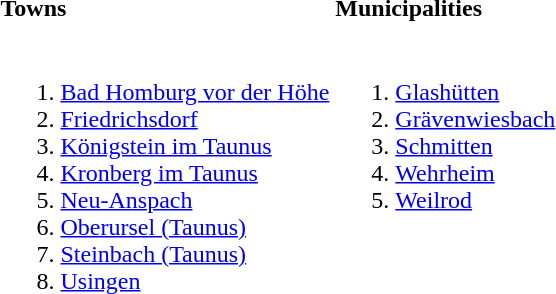<table>
<tr>
<th width=50% align=left>Towns</th>
<th width=50% align=left>Municipalities</th>
</tr>
<tr valign=top>
<td><br><ol><li><a href='#'>Bad Homburg vor der Höhe</a></li><li><a href='#'>Friedrichsdorf</a></li><li><a href='#'>Königstein im Taunus</a></li><li><a href='#'>Kronberg im Taunus</a></li><li><a href='#'>Neu-Anspach</a></li><li><a href='#'>Oberursel (Taunus)</a></li><li><a href='#'>Steinbach (Taunus)</a></li><li><a href='#'>Usingen</a></li></ol></td>
<td><br><ol><li><a href='#'>Glashütten</a></li><li><a href='#'>Grävenwiesbach</a></li><li><a href='#'>Schmitten</a></li><li><a href='#'>Wehrheim</a></li><li><a href='#'>Weilrod</a></li></ol></td>
</tr>
</table>
